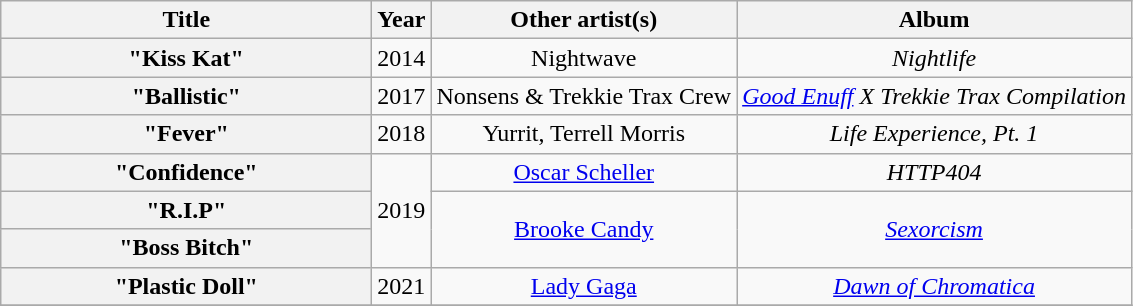<table class="wikitable plainrowheaders" style="text-align:center;">
<tr>
<th scope="col" style="width:15em;">Title</th>
<th scope="col">Year</th>
<th scope="col">Other artist(s)</th>
<th scope="col">Album</th>
</tr>
<tr>
<th scope="row">"Kiss Kat"</th>
<td>2014</td>
<td>Nightwave</td>
<td><em>Nightlife</em></td>
</tr>
<tr>
<th scope="row">"Ballistic"</th>
<td>2017</td>
<td>Nonsens & Trekkie Trax Crew</td>
<td><em><a href='#'>Good Enuff</a> X Trekkie Trax Compilation</em></td>
</tr>
<tr>
<th scope="row">"Fever"</th>
<td>2018</td>
<td>Yurrit, Terrell Morris</td>
<td><em>Life Experience, Pt. 1</em></td>
</tr>
<tr>
<th scope="row">"Confidence"</th>
<td rowspan="3">2019</td>
<td><a href='#'>Oscar Scheller</a></td>
<td><em>HTTP404</em></td>
</tr>
<tr>
<th scope="row">"R.I.P"</th>
<td rowspan="2"><a href='#'>Brooke Candy</a></td>
<td rowspan="2"><em><a href='#'>Sexorcism</a></em></td>
</tr>
<tr>
<th scope="row">"Boss Bitch"</th>
</tr>
<tr>
<th scope="row">"Plastic Doll" <br></th>
<td>2021</td>
<td><a href='#'>Lady Gaga</a></td>
<td><em><a href='#'>Dawn of Chromatica</a></em></td>
</tr>
<tr>
</tr>
</table>
